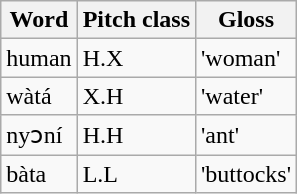<table class="wikitable">
<tr>
<th>Word</th>
<th>Pitch class</th>
<th>Gloss</th>
</tr>
<tr>
<td>human</td>
<td>H.X</td>
<td>'woman'</td>
</tr>
<tr>
<td>wàtá</td>
<td>X.H</td>
<td>'water'</td>
</tr>
<tr>
<td>nyɔní</td>
<td>H.H</td>
<td>'ant'</td>
</tr>
<tr>
<td>bàta</td>
<td>L.L</td>
<td>'buttocks'</td>
</tr>
</table>
